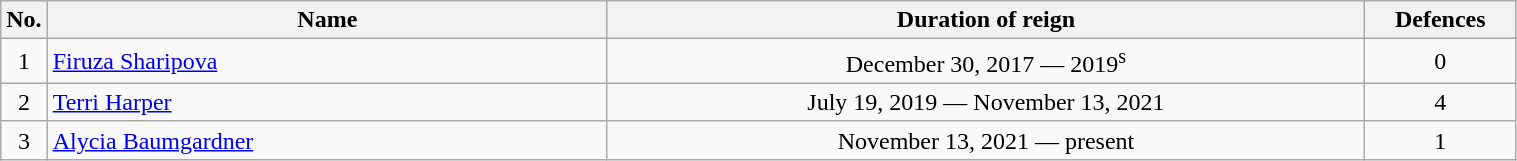<table class="wikitable" width=80%>
<tr>
<th width=3%>No.</th>
<th width=37%>Name</th>
<th width=50%>Duration of reign</th>
<th width=10%>Defences</th>
</tr>
<tr align=center>
<td>1</td>
<td align=left> <a href='#'>Firuza Sharipova</a></td>
<td>December 30, 2017 — 2019<sup>s</sup></td>
<td>0</td>
</tr>
<tr align=center>
<td>2</td>
<td align=left> <a href='#'>Terri Harper</a></td>
<td>July 19, 2019 — November 13, 2021</td>
<td>4</td>
</tr>
<tr align=center>
<td>3</td>
<td align=left> <a href='#'>Alycia Baumgardner</a></td>
<td>November 13, 2021 — present</td>
<td>1</td>
</tr>
</table>
